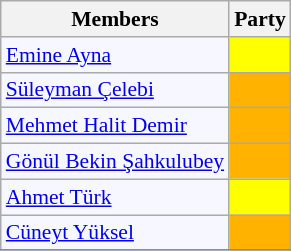<table class=wikitable style="border:1px solid #8888aa; background-color:#f7f8ff; padding:0px; font-size:90%;">
<tr>
<th>Members</th>
<th colspan="2">Party</th>
</tr>
<tr>
<td><a href='#'>Emine Ayna</a></td>
<td style="background: #ffff00"></td>
</tr>
<tr>
<td><a href='#'>Süleyman Çelebi</a></td>
<td style="background: #ffb300"></td>
</tr>
<tr>
<td><a href='#'>Mehmet Halit Demir</a></td>
<td style="background: #ffb300"></td>
</tr>
<tr>
<td><a href='#'>Gönül Bekin Şahkulubey</a></td>
<td style="background: #ffb300"></td>
</tr>
<tr>
<td><a href='#'>Ahmet Türk</a></td>
<td style="background: #ffff00"></td>
</tr>
<tr>
<td><a href='#'>Cüneyt Yüksel</a></td>
<td style="background: #ffb300"></td>
</tr>
<tr>
</tr>
</table>
